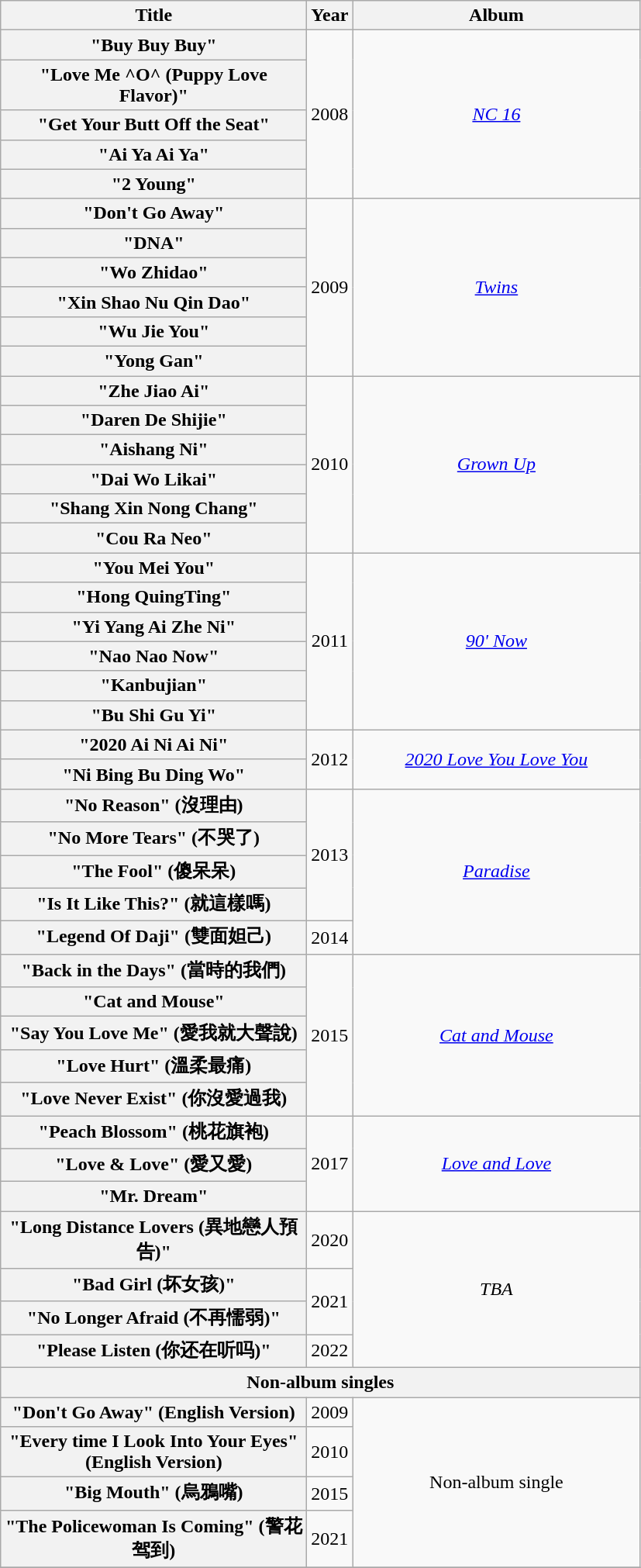<table class="wikitable plainrowheaders" style="text-align:center;">
<tr>
<th rowspan="1" scope="col" style="width:16em;">Title</th>
<th rowspan="1" scope="col">Year</th>
<th rowspan="1" scope="col" style="width:15em;">Album</th>
</tr>
<tr>
<th scope="row">"Buy Buy Buy"</th>
<td rowspan="5">2008</td>
<td rowspan="5"><em><a href='#'>NC 16</a></em></td>
</tr>
<tr>
<th scope="row">"Love Me ^O^ (Puppy Love Flavor)"</th>
</tr>
<tr>
<th scope="row">"Get Your Butt Off the Seat"</th>
</tr>
<tr>
<th scope="row">"Ai Ya Ai Ya"</th>
</tr>
<tr>
<th scope="row">"2 Young"</th>
</tr>
<tr>
<th scope="row">"Don't Go Away"</th>
<td rowspan="6">2009</td>
<td rowspan="6"><em><a href='#'>Twins</a></em></td>
</tr>
<tr>
<th scope="row">"DNA"</th>
</tr>
<tr>
<th scope="row">"Wo Zhidao"</th>
</tr>
<tr>
<th scope="row">"Xin Shao Nu Qin Dao"</th>
</tr>
<tr>
<th scope="row">"Wu Jie You"</th>
</tr>
<tr>
<th scope="row">"Yong Gan"</th>
</tr>
<tr>
<th scope="row">"Zhe Jiao Ai"</th>
<td rowspan="6">2010</td>
<td rowspan="6"><em><a href='#'>Grown Up</a></em></td>
</tr>
<tr>
<th scope="row">"Daren De Shijie"</th>
</tr>
<tr>
<th scope="row">"Aishang Ni"</th>
</tr>
<tr>
<th scope="row">"Dai Wo Likai"</th>
</tr>
<tr>
<th scope="row">"Shang Xin Nong Chang"</th>
</tr>
<tr>
<th scope="row">"Cou Ra Neo"</th>
</tr>
<tr>
<th scope="row">"You Mei You"</th>
<td rowspan="6">2011</td>
<td rowspan="6"><em><a href='#'>90' Now</a></em></td>
</tr>
<tr>
<th scope="row">"Hong QuingTing"</th>
</tr>
<tr>
<th scope="row">"Yi Yang Ai Zhe Ni"</th>
</tr>
<tr>
<th scope="row">"Nao Nao Now"</th>
</tr>
<tr>
<th scope="row">"Kanbujian"</th>
</tr>
<tr>
<th scope="row">"Bu Shi Gu Yi"</th>
</tr>
<tr>
<th scope="row">"2020 Ai Ni Ai Ni"</th>
<td rowspan="2">2012</td>
<td rowspan="2"><em><a href='#'>2020 Love You Love You</a></em></td>
</tr>
<tr>
<th scope="row">"Ni Bing Bu Ding Wo"</th>
</tr>
<tr>
<th scope="row">"No Reason" (沒理由)</th>
<td rowspan="4">2013</td>
<td rowspan="5"><em><a href='#'>Paradise</a></em></td>
</tr>
<tr>
<th scope="row">"No More Tears" (不哭了)</th>
</tr>
<tr>
<th scope="row">"The Fool" (傻呆呆)</th>
</tr>
<tr>
<th scope="row">"Is It Like This?" (就這樣嗎)</th>
</tr>
<tr>
<th scope="row">"Legend Of Daji" (雙面妲己)</th>
<td>2014</td>
</tr>
<tr>
<th scope="row">"Back in the Days" (當時的我們)</th>
<td rowspan="5">2015</td>
<td rowspan="5"><em><a href='#'>Cat and Mouse</a></em></td>
</tr>
<tr>
<th scope="row">"Cat and Mouse"</th>
</tr>
<tr>
<th scope="row">"Say You Love Me" (愛我就大聲說)</th>
</tr>
<tr>
<th scope="row">"Love Hurt" (溫柔最痛)</th>
</tr>
<tr>
<th scope="row">"Love Never Exist" (你沒愛過我)</th>
</tr>
<tr>
<th scope="row">"Peach Blossom" (桃花旗袍)</th>
<td rowspan="3">2017</td>
<td rowspan="3"><em><a href='#'>Love and Love</a></em></td>
</tr>
<tr>
<th scope="row">"Love & Love" (愛又愛)</th>
</tr>
<tr>
<th scope="row">"Mr. Dream"</th>
</tr>
<tr>
<th scope="row">"Long Distance Lovers (異地戀人預告)"</th>
<td rowspan="1">2020</td>
<td rowspan="4"><em>TBA</em></td>
</tr>
<tr>
<th scope="row">"Bad Girl (坏女孩)"</th>
<td rowspan="2">2021</td>
</tr>
<tr>
<th scope="row">"No Longer Afraid (不再懦弱)"</th>
</tr>
<tr>
<th scope="row">"Please Listen (你还在听吗)"</th>
<td rowspan="1">2022</td>
</tr>
<tr>
<th colspan="3">Non-album singles</th>
</tr>
<tr>
<th scope="row">"Don't Go Away" (English Version)</th>
<td>2009</td>
<td rowspan="4">Non-album single</td>
</tr>
<tr>
<th scope="row">"Every time I Look Into Your Eyes" (English Version)</th>
<td>2010</td>
</tr>
<tr>
<th scope="row">"Big Mouth" (烏鴉嘴)</th>
<td>2015</td>
</tr>
<tr>
<th scope="row">"The Policewoman Is Coming" (警花驾到)</th>
<td>2021</td>
</tr>
<tr>
</tr>
</table>
